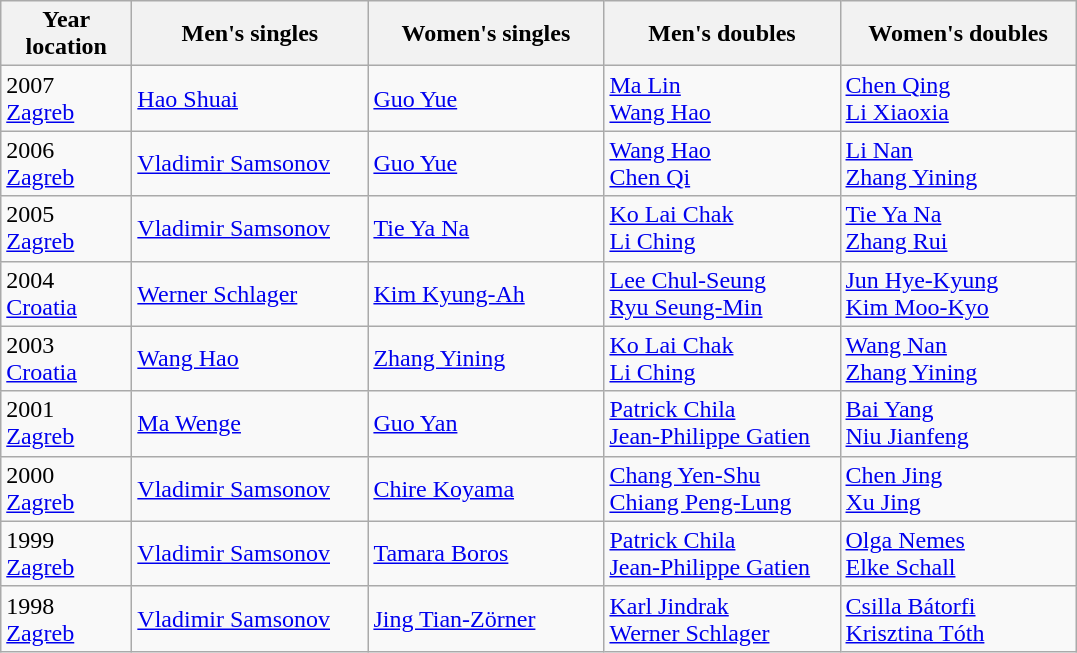<table class="wikitable">
<tr>
<th width="80">Year <br> location</th>
<th style="width:150px;">Men's singles</th>
<th style="width:150px;">Women's singles</th>
<th style="width:150px;">Men's doubles</th>
<th style="width:150px;">Women's doubles</th>
</tr>
<tr>
<td>2007<br> <a href='#'>Zagreb</a></td>
<td> <a href='#'>Hao Shuai</a></td>
<td> <a href='#'>Guo Yue</a></td>
<td> <a href='#'>Ma Lin</a> <br>  <a href='#'>Wang Hao</a></td>
<td> <a href='#'>Chen Qing</a> <br>  <a href='#'>Li Xiaoxia</a></td>
</tr>
<tr>
<td>2006<br> <a href='#'>Zagreb</a></td>
<td> <a href='#'>Vladimir Samsonov</a></td>
<td> <a href='#'>Guo Yue</a></td>
<td> <a href='#'>Wang Hao</a> <br>  <a href='#'>Chen Qi</a></td>
<td> <a href='#'>Li Nan</a> <br>  <a href='#'>Zhang Yining</a></td>
</tr>
<tr>
<td>2005<br> <a href='#'>Zagreb</a></td>
<td> <a href='#'>Vladimir Samsonov</a></td>
<td> <a href='#'>Tie Ya Na</a></td>
<td> <a href='#'>Ko Lai Chak</a> <br>  <a href='#'>Li Ching</a></td>
<td> <a href='#'>Tie Ya Na</a> <br>  <a href='#'>Zhang Rui</a></td>
</tr>
<tr>
<td>2004<br> <a href='#'>Croatia</a></td>
<td> <a href='#'>Werner Schlager</a></td>
<td> <a href='#'>Kim Kyung-Ah</a></td>
<td> <a href='#'>Lee Chul-Seung</a> <br>  <a href='#'>Ryu Seung-Min</a></td>
<td> <a href='#'>Jun Hye-Kyung</a> <br>  <a href='#'>Kim Moo-Kyo</a></td>
</tr>
<tr>
<td>2003<br> <a href='#'>Croatia</a></td>
<td> <a href='#'>Wang Hao</a></td>
<td> <a href='#'>Zhang Yining</a></td>
<td> <a href='#'>Ko Lai Chak</a> <br>  <a href='#'>Li Ching</a></td>
<td> <a href='#'>Wang Nan</a> <br>  <a href='#'>Zhang Yining</a></td>
</tr>
<tr>
<td>2001<br> <a href='#'>Zagreb</a></td>
<td> <a href='#'>Ma Wenge</a></td>
<td> <a href='#'>Guo Yan</a></td>
<td> <a href='#'>Patrick Chila</a> <br>  <a href='#'>Jean-Philippe Gatien</a></td>
<td> <a href='#'>Bai Yang</a> <br>  <a href='#'>Niu Jianfeng</a></td>
</tr>
<tr>
<td>2000<br> <a href='#'>Zagreb</a></td>
<td> <a href='#'>Vladimir Samsonov</a></td>
<td> <a href='#'>Chire Koyama</a></td>
<td> <a href='#'>Chang Yen-Shu</a> <br>  <a href='#'>Chiang Peng-Lung</a></td>
<td> <a href='#'>Chen Jing</a> <br>  <a href='#'>Xu Jing</a></td>
</tr>
<tr>
<td>1999<br> <a href='#'>Zagreb</a></td>
<td> <a href='#'>Vladimir Samsonov</a></td>
<td> <a href='#'>Tamara Boros</a></td>
<td> <a href='#'>Patrick Chila</a> <br>  <a href='#'>Jean-Philippe Gatien</a></td>
<td> <a href='#'>Olga Nemes</a> <br>  <a href='#'>Elke Schall</a></td>
</tr>
<tr>
<td>1998<br> <a href='#'>Zagreb</a></td>
<td> <a href='#'>Vladimir Samsonov</a></td>
<td> <a href='#'>Jing Tian-Zörner</a></td>
<td> <a href='#'>Karl Jindrak</a> <br>  <a href='#'>Werner Schlager</a></td>
<td> <a href='#'>Csilla Bátorfi</a> <br>  <a href='#'>Krisztina Tóth</a></td>
</tr>
</table>
